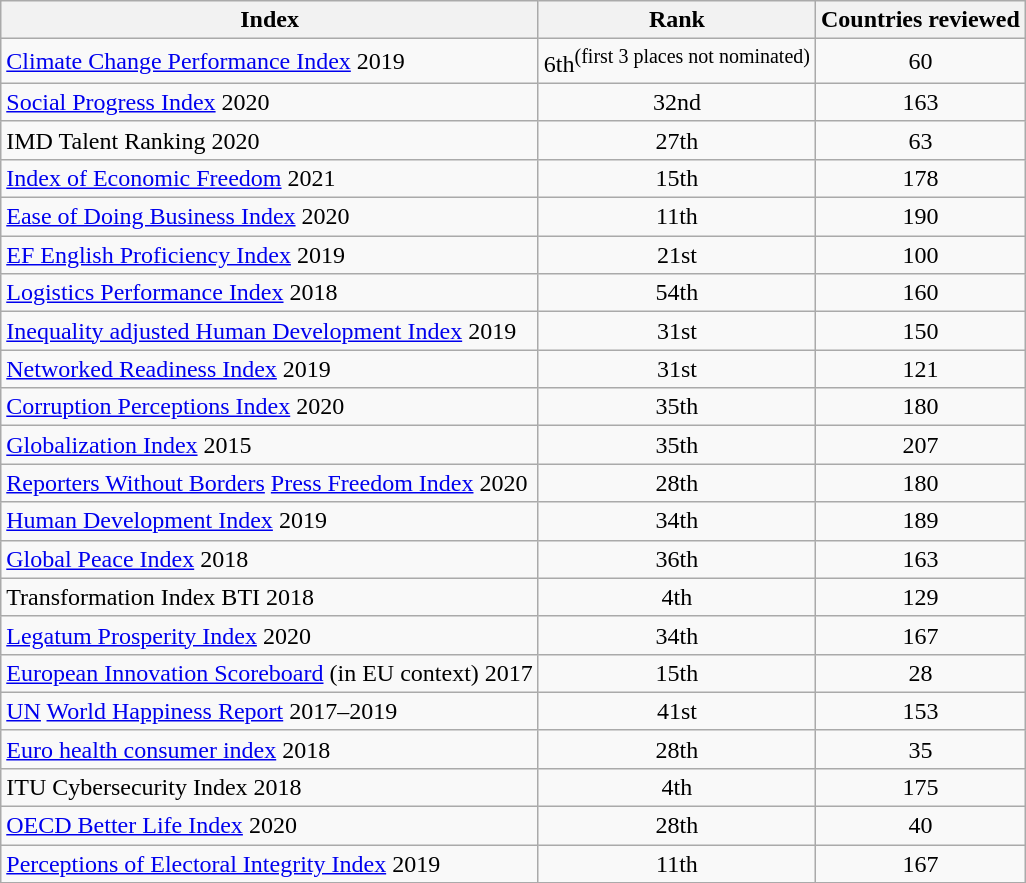<table class="wikitable" style="text-align:center;">
<tr>
<th>Index</th>
<th>Rank</th>
<th>Countries reviewed</th>
</tr>
<tr>
<td style="text-align:left;"><a href='#'>Climate Change Performance Index</a> 2019</td>
<td>6th<sup>(first 3 places not nominated)</sup></td>
<td>60</td>
</tr>
<tr>
<td style="text-align:left;"><a href='#'>Social Progress Index</a> 2020</td>
<td>32nd</td>
<td>163</td>
</tr>
<tr>
<td style="text-align:left;">IMD Talent Ranking 2020</td>
<td>27th</td>
<td>63</td>
</tr>
<tr>
<td style="text-align:left;"><a href='#'>Index of Economic Freedom</a> 2021</td>
<td>15th</td>
<td>178</td>
</tr>
<tr>
<td style="text-align:left;"><a href='#'>Ease of Doing Business Index</a> 2020</td>
<td>11th</td>
<td>190</td>
</tr>
<tr>
<td style="text-align:left;"><a href='#'>EF English Proficiency Index</a> 2019</td>
<td>21st</td>
<td>100</td>
</tr>
<tr>
<td style="text-align:left;"><a href='#'>Logistics Performance Index</a> 2018</td>
<td>54th</td>
<td>160</td>
</tr>
<tr>
<td style="text-align:left;"><a href='#'>Inequality adjusted Human Development Index</a> 2019</td>
<td>31st</td>
<td>150</td>
</tr>
<tr>
<td style="text-align:left;"><a href='#'>Networked Readiness Index</a> 2019</td>
<td>31st</td>
<td>121</td>
</tr>
<tr>
<td style="text-align:left;"><a href='#'>Corruption Perceptions Index</a> 2020</td>
<td>35th</td>
<td>180</td>
</tr>
<tr>
<td style="text-align:left;"><a href='#'>Globalization Index</a> 2015</td>
<td>35th</td>
<td>207</td>
</tr>
<tr>
<td style="text-align:left;"><a href='#'>Reporters Without Borders</a> <a href='#'>Press Freedom Index</a> 2020</td>
<td>28th</td>
<td>180</td>
</tr>
<tr>
<td style="text-align:left;"><a href='#'>Human Development Index</a> 2019</td>
<td>34th</td>
<td>189</td>
</tr>
<tr>
<td style="text-align:left;"><a href='#'>Global Peace Index</a> 2018</td>
<td>36th</td>
<td>163</td>
</tr>
<tr>
<td style="text-align:left;">Transformation Index BTI 2018</td>
<td>4th</td>
<td>129</td>
</tr>
<tr>
<td style="text-align:left;"><a href='#'>Legatum Prosperity Index</a> 2020</td>
<td>34th</td>
<td>167</td>
</tr>
<tr>
<td style="text-align:left;"><a href='#'>European Innovation Scoreboard</a> (in EU context) 2017</td>
<td>15th</td>
<td>28</td>
</tr>
<tr>
<td style="text-align:left;"><a href='#'>UN</a> <a href='#'>World Happiness Report</a> 2017–2019</td>
<td>41st</td>
<td>153</td>
</tr>
<tr>
<td style="text-align:left;"><a href='#'>Euro health consumer index</a> 2018</td>
<td>28th</td>
<td>35</td>
</tr>
<tr>
<td style="text-align:left;">ITU Cybersecurity Index 2018</td>
<td>4th</td>
<td>175</td>
</tr>
<tr>
<td style="text-align:left;"><a href='#'>OECD Better Life Index</a> 2020</td>
<td>28th</td>
<td>40</td>
</tr>
<tr>
<td style="text-align:left;"><a href='#'>Perceptions of Electoral Integrity Index</a> 2019</td>
<td>11th</td>
<td>167</td>
</tr>
<tr>
</tr>
</table>
